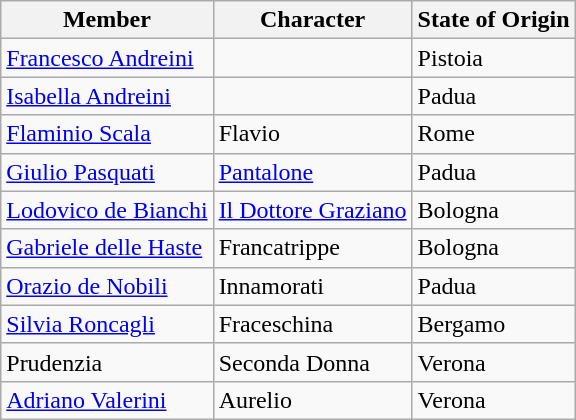<table class="wikitable">
<tr>
<th>Member</th>
<th>Character</th>
<th>State of Origin</th>
</tr>
<tr>
<td><a href='#'>Francesco Andreini</a></td>
<td></td>
<td>Pistoia</td>
</tr>
<tr>
<td><a href='#'>Isabella Andreini</a></td>
<td></td>
<td>Padua</td>
</tr>
<tr>
<td><a href='#'>Flaminio Scala</a></td>
<td>Flavio</td>
<td>Rome</td>
</tr>
<tr>
<td><a href='#'>Giulio Pasquati</a></td>
<td><a href='#'>Pantalone</a></td>
<td>Padua</td>
</tr>
<tr>
<td><a href='#'>Lodovico de Bianchi</a></td>
<td><a href='#'>Il Dottore Graziano</a></td>
<td>Bologna</td>
</tr>
<tr>
<td><a href='#'>Gabriele delle Haste</a></td>
<td>Francatrippe</td>
<td>Bologna</td>
</tr>
<tr>
<td><a href='#'>Orazio de Nobili</a></td>
<td>Innamorati</td>
<td>Padua</td>
</tr>
<tr>
<td><a href='#'>Silvia Roncagli</a></td>
<td>Fraceschina</td>
<td>Bergamo</td>
</tr>
<tr>
<td>Prudenzia</td>
<td>Seconda Donna</td>
<td>Verona</td>
</tr>
<tr>
<td><a href='#'>Adriano Valerini</a></td>
<td>Aurelio</td>
<td>Verona</td>
</tr>
</table>
